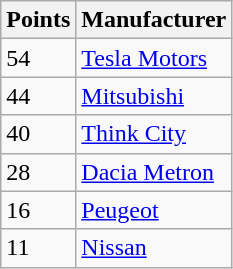<table class="wikitable">
<tr>
<th>Points</th>
<th>Manufacturer</th>
</tr>
<tr>
<td>54</td>
<td> <a href='#'>Tesla Motors</a></td>
</tr>
<tr>
<td>44</td>
<td> <a href='#'>Mitsubishi</a></td>
</tr>
<tr>
<td>40</td>
<td> <a href='#'>Think City</a></td>
</tr>
<tr>
<td>28</td>
<td> <a href='#'>Dacia Metron</a></td>
</tr>
<tr>
<td>16</td>
<td> <a href='#'>Peugeot</a></td>
</tr>
<tr>
<td>11</td>
<td> <a href='#'>Nissan</a></td>
</tr>
</table>
